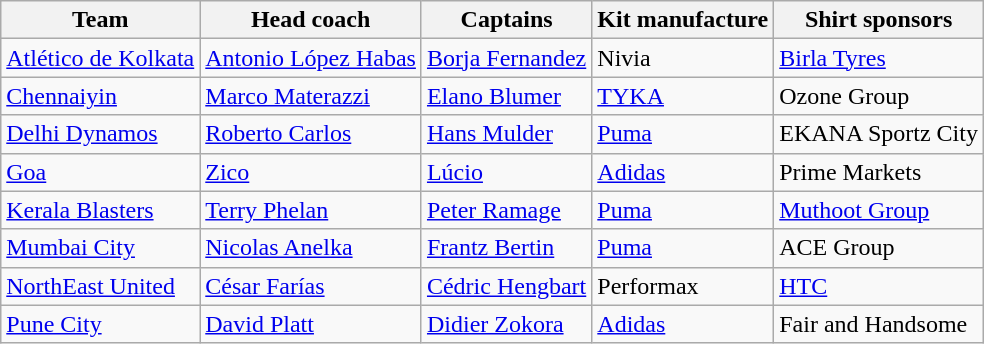<table class="wikitable sortable" style="text-align: left;">
<tr>
<th>Team</th>
<th>Head coach</th>
<th>Captains</th>
<th>Kit manufacture</th>
<th>Shirt sponsors</th>
</tr>
<tr>
<td><a href='#'>Atlético de Kolkata</a></td>
<td> <a href='#'>Antonio López Habas</a></td>
<td> <a href='#'>Borja Fernandez</a></td>
<td>Nivia</td>
<td><a href='#'>Birla Tyres</a></td>
</tr>
<tr>
<td><a href='#'>Chennaiyin</a></td>
<td> <a href='#'>Marco Materazzi</a></td>
<td> <a href='#'>Elano Blumer</a></td>
<td><a href='#'>TYKA</a></td>
<td>Ozone Group</td>
</tr>
<tr>
<td><a href='#'>Delhi Dynamos</a></td>
<td> <a href='#'>Roberto Carlos</a></td>
<td> <a href='#'>Hans Mulder</a></td>
<td><a href='#'>Puma</a></td>
<td>EKANA Sportz City</td>
</tr>
<tr>
<td><a href='#'>Goa</a></td>
<td> <a href='#'>Zico</a></td>
<td> <a href='#'>Lúcio</a></td>
<td><a href='#'>Adidas</a></td>
<td>Prime Markets</td>
</tr>
<tr>
<td><a href='#'>Kerala Blasters</a></td>
<td> <a href='#'>Terry Phelan</a></td>
<td> <a href='#'>Peter Ramage</a></td>
<td><a href='#'>Puma</a></td>
<td><a href='#'>Muthoot Group</a></td>
</tr>
<tr>
<td><a href='#'>Mumbai City</a></td>
<td> <a href='#'>Nicolas Anelka</a></td>
<td> <a href='#'>Frantz Bertin</a></td>
<td><a href='#'>Puma</a></td>
<td>ACE Group</td>
</tr>
<tr>
<td><a href='#'>NorthEast United</a></td>
<td> <a href='#'>César Farías</a></td>
<td> <a href='#'>Cédric Hengbart</a></td>
<td>Performax</td>
<td><a href='#'>HTC</a></td>
</tr>
<tr>
<td><a href='#'>Pune City</a></td>
<td> <a href='#'>David Platt</a></td>
<td> <a href='#'>Didier Zokora</a></td>
<td><a href='#'>Adidas</a></td>
<td>Fair and Handsome</td>
</tr>
</table>
